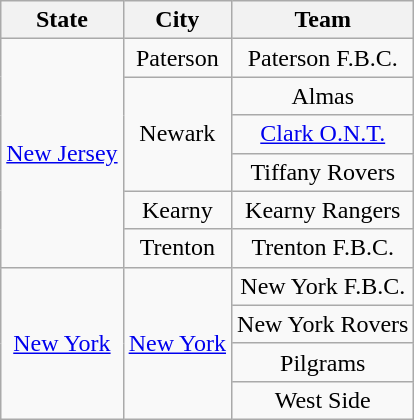<table class= "wikitable sortable" style="text-align:center">
<tr>
<th>State</th>
<th>City</th>
<th>Team</th>
</tr>
<tr>
<td rowspan=6><a href='#'>New Jersey</a></td>
<td>Paterson</td>
<td>Paterson F.B.C.</td>
</tr>
<tr>
<td rowspan=3>Newark</td>
<td>Almas</td>
</tr>
<tr>
<td><a href='#'>Clark O.N.T.</a></td>
</tr>
<tr>
<td>Tiffany Rovers</td>
</tr>
<tr>
<td>Kearny</td>
<td>Kearny Rangers</td>
</tr>
<tr>
<td>Trenton</td>
<td>Trenton F.B.C.</td>
</tr>
<tr>
<td rowspan=4><a href='#'>New York</a></td>
<td rowspan=4><a href='#'>New York</a></td>
<td>New York F.B.C.</td>
</tr>
<tr>
<td>New York Rovers</td>
</tr>
<tr>
<td>Pilgrams</td>
</tr>
<tr>
<td>West Side</td>
</tr>
</table>
